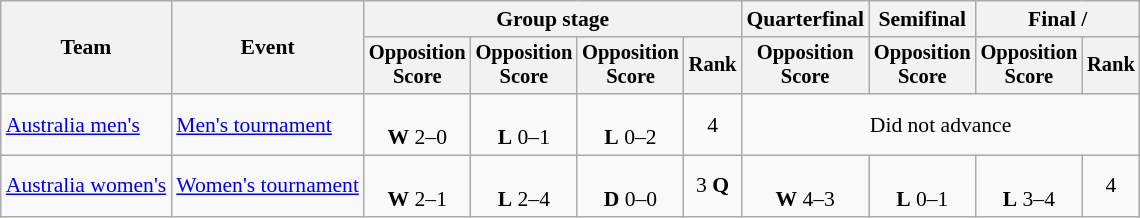<table class=wikitable style=font-size:90%;text-align:center>
<tr>
<th rowspan=2>Team</th>
<th rowspan=2>Event</th>
<th colspan=4>Group stage</th>
<th>Quarterfinal</th>
<th>Semifinal</th>
<th colspan=2>Final / </th>
</tr>
<tr style=font-size:95%>
<th>Opposition<br>Score</th>
<th>Opposition<br>Score</th>
<th>Opposition<br>Score</th>
<th>Rank</th>
<th>Opposition<br>Score</th>
<th>Opposition<br>Score</th>
<th>Opposition<br>Score</th>
<th>Rank</th>
</tr>
<tr>
<td align=left><a href='#'>Australia men's</a></td>
<td align=left><a href='#'>Men's tournament</a></td>
<td><br><strong>W</strong> 2–0</td>
<td><br><strong>L</strong> 0–1</td>
<td><br><strong>L</strong> 0–2</td>
<td>4</td>
<td colspan=4>Did not advance</td>
</tr>
<tr>
<td align=left><a href='#'>Australia women's</a></td>
<td align=left><a href='#'>Women's tournament</a></td>
<td><br><strong>W</strong> 2–1</td>
<td><br><strong>L</strong> 2–4</td>
<td><br><strong>D</strong> 0–0</td>
<td>3 <strong>Q</strong></td>
<td><br><strong>W</strong> 4–3 </td>
<td><br><strong>L</strong> 0–1</td>
<td><br><strong>L</strong> 3–4</td>
<td>4</td>
</tr>
</table>
